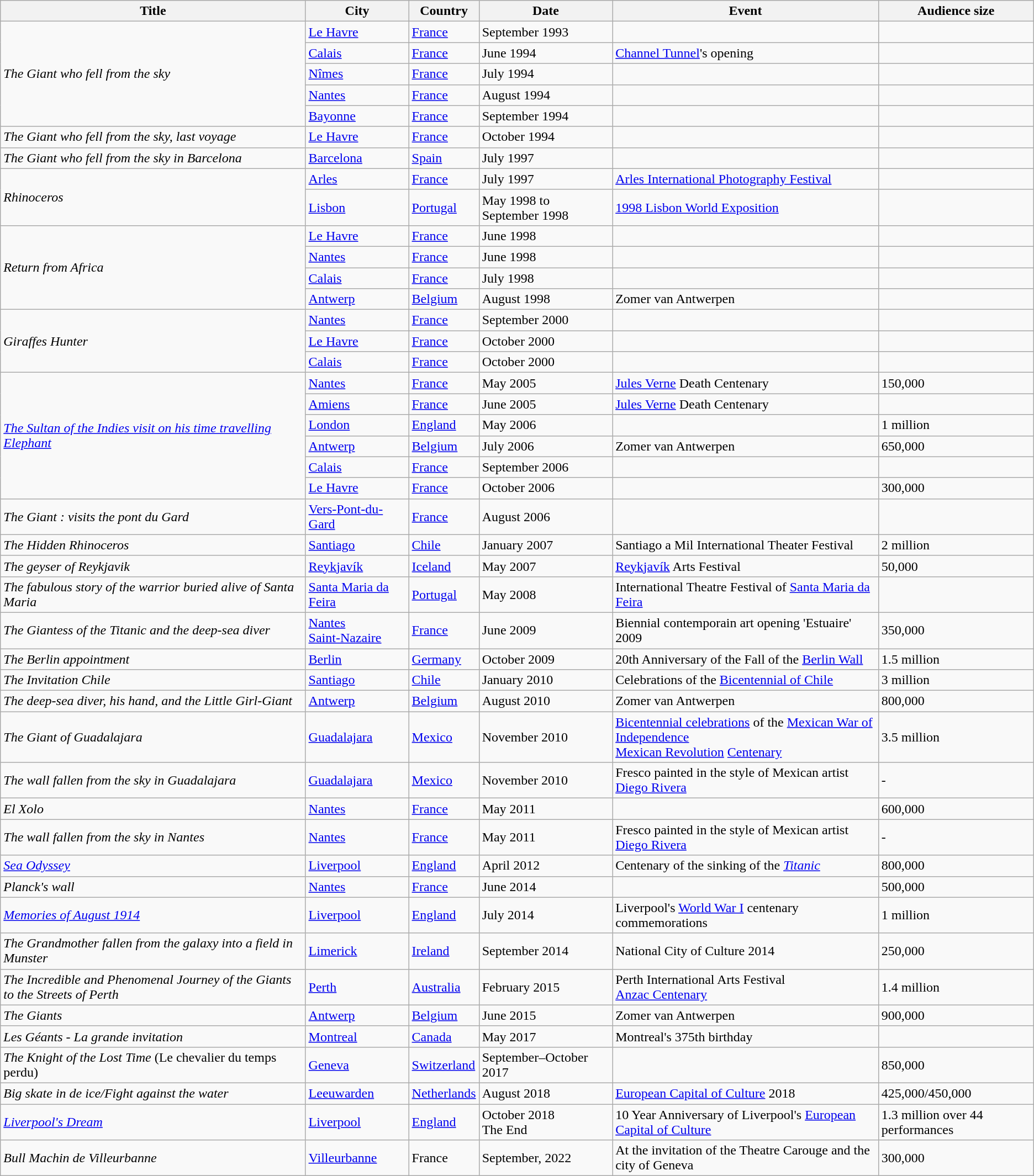<table class="wikitable sortable">
<tr>
<th class="unsortable">Title</th>
<th>City</th>
<th>Country</th>
<th data-sort-type="date">Date</th>
<th class="unsortable">Event</th>
<th data-sort-type="number">Audience size</th>
</tr>
<tr>
<td rowspan="5"><em>The Giant who fell from the sky</em></td>
<td><a href='#'>Le Havre</a></td>
<td><a href='#'>France</a></td>
<td>September 1993</td>
<td></td>
<td></td>
</tr>
<tr>
<td><a href='#'>Calais</a></td>
<td><a href='#'>France</a></td>
<td>June 1994</td>
<td><a href='#'>Channel Tunnel</a>'s opening</td>
<td></td>
</tr>
<tr>
<td><a href='#'>Nîmes</a></td>
<td><a href='#'>France</a></td>
<td>July 1994</td>
<td></td>
<td></td>
</tr>
<tr>
<td><a href='#'>Nantes</a></td>
<td><a href='#'>France</a></td>
<td>August 1994</td>
<td></td>
<td></td>
</tr>
<tr>
<td><a href='#'>Bayonne</a></td>
<td><a href='#'>France</a></td>
<td>September 1994</td>
<td></td>
<td></td>
</tr>
<tr>
<td><em>The Giant who fell from the sky, last voyage</em></td>
<td><a href='#'>Le Havre</a></td>
<td><a href='#'>France</a></td>
<td>October 1994</td>
<td></td>
<td></td>
</tr>
<tr>
<td><em>The Giant who fell from the sky in Barcelona</em></td>
<td><a href='#'>Barcelona</a></td>
<td><a href='#'>Spain</a></td>
<td>July 1997</td>
<td></td>
<td></td>
</tr>
<tr>
<td rowspan="2"><em>Rhinoceros</em></td>
<td><a href='#'>Arles</a></td>
<td><a href='#'>France</a></td>
<td>July 1997</td>
<td><a href='#'>Arles International Photography Festival</a></td>
<td></td>
</tr>
<tr>
<td><a href='#'>Lisbon</a></td>
<td><a href='#'>Portugal</a></td>
<td>May 1998 to September 1998</td>
<td><a href='#'>1998 Lisbon World Exposition</a></td>
<td></td>
</tr>
<tr>
<td rowspan="4"><em>Return from Africa</em></td>
<td><a href='#'>Le Havre</a></td>
<td><a href='#'>France</a></td>
<td>June 1998</td>
<td></td>
<td></td>
</tr>
<tr>
<td><a href='#'>Nantes</a></td>
<td><a href='#'>France</a></td>
<td>June 1998</td>
<td></td>
<td></td>
</tr>
<tr>
<td><a href='#'>Calais</a></td>
<td><a href='#'>France</a></td>
<td>July 1998</td>
<td></td>
<td></td>
</tr>
<tr>
<td><a href='#'>Antwerp</a></td>
<td><a href='#'>Belgium</a></td>
<td>August 1998</td>
<td>Zomer van Antwerpen</td>
<td></td>
</tr>
<tr>
<td rowspan="3"><em>Giraffes Hunter</em></td>
<td><a href='#'>Nantes</a></td>
<td><a href='#'>France</a></td>
<td>September 2000</td>
<td></td>
<td></td>
</tr>
<tr>
<td><a href='#'>Le Havre</a></td>
<td><a href='#'>France</a></td>
<td>October 2000</td>
<td></td>
<td></td>
</tr>
<tr>
<td><a href='#'>Calais</a></td>
<td><a href='#'>France</a></td>
<td>October 2000</td>
<td></td>
<td></td>
</tr>
<tr>
<td rowspan="6"><em><a href='#'>The Sultan of the Indies visit on his time travelling Elephant</a></em></td>
<td><a href='#'>Nantes</a></td>
<td><a href='#'>France</a></td>
<td>May 2005</td>
<td><a href='#'>Jules Verne</a> Death Centenary</td>
<td>150,000</td>
</tr>
<tr>
<td><a href='#'>Amiens</a></td>
<td><a href='#'>France</a></td>
<td>June 2005</td>
<td><a href='#'>Jules Verne</a> Death Centenary</td>
<td></td>
</tr>
<tr>
<td><a href='#'>London</a></td>
<td><a href='#'>England</a></td>
<td>May 2006</td>
<td></td>
<td>1 million</td>
</tr>
<tr>
<td><a href='#'>Antwerp</a></td>
<td><a href='#'>Belgium</a></td>
<td>July 2006</td>
<td>Zomer van Antwerpen</td>
<td>650,000</td>
</tr>
<tr>
<td><a href='#'>Calais</a></td>
<td><a href='#'>France</a></td>
<td>September 2006</td>
<td></td>
<td></td>
</tr>
<tr>
<td><a href='#'>Le Havre</a></td>
<td><a href='#'>France</a></td>
<td>October 2006</td>
<td></td>
<td>300,000</td>
</tr>
<tr>
<td><em>The Giant : visits the pont du Gard</em></td>
<td><a href='#'>Vers-Pont-du-Gard</a></td>
<td><a href='#'>France</a></td>
<td>August 2006</td>
<td></td>
<td></td>
</tr>
<tr>
<td><em>The Hidden Rhinoceros</em></td>
<td><a href='#'>Santiago</a></td>
<td><a href='#'>Chile</a></td>
<td>January 2007</td>
<td>Santiago a Mil International Theater Festival</td>
<td>2 million</td>
</tr>
<tr>
<td><em>The geyser of Reykjavik</em></td>
<td><a href='#'>Reykjavík</a></td>
<td><a href='#'>Iceland</a></td>
<td>May 2007</td>
<td><a href='#'>Reykjavík</a> Arts Festival</td>
<td>50,000</td>
</tr>
<tr>
<td><em>The fabulous story of the warrior buried alive of Santa Maria</em></td>
<td><a href='#'>Santa Maria da Feira</a></td>
<td><a href='#'>Portugal</a></td>
<td>May 2008</td>
<td>International Theatre Festival of <a href='#'>Santa Maria da Feira</a></td>
<td></td>
</tr>
<tr>
<td><em>The Giantess of the Titanic and the deep-sea diver</em></td>
<td><a href='#'>Nantes</a><br><a href='#'>Saint-Nazaire</a></td>
<td><a href='#'>France</a></td>
<td>June 2009</td>
<td>Biennial contemporain art opening 'Estuaire' 2009</td>
<td>350,000</td>
</tr>
<tr>
<td><em>The Berlin appointment</em></td>
<td><a href='#'>Berlin</a></td>
<td><a href='#'>Germany</a></td>
<td>October 2009</td>
<td>20th Anniversary of the Fall of the <a href='#'>Berlin Wall</a></td>
<td>1.5 million</td>
</tr>
<tr>
<td><em>The Invitation Chile</em></td>
<td><a href='#'>Santiago</a></td>
<td><a href='#'>Chile</a></td>
<td>January 2010</td>
<td>Celebrations of the <a href='#'>Bicentennial of Chile</a></td>
<td>3 million</td>
</tr>
<tr>
<td><em>The deep-sea diver, his hand, and the Little Girl-Giant</em></td>
<td><a href='#'>Antwerp</a></td>
<td><a href='#'>Belgium</a></td>
<td>August 2010</td>
<td>Zomer van Antwerpen</td>
<td>800,000</td>
</tr>
<tr>
<td><em>The Giant of Guadalajara</em></td>
<td><a href='#'>Guadalajara</a></td>
<td><a href='#'>Mexico</a></td>
<td>November 2010</td>
<td><a href='#'>Bicentennial celebrations</a> of the <a href='#'>Mexican War of Independence</a><br><a href='#'>Mexican Revolution</a> <a href='#'>Centenary</a></td>
<td>3.5 million</td>
</tr>
<tr>
<td><em>The wall fallen from the sky in Guadalajara</em></td>
<td><a href='#'>Guadalajara</a></td>
<td><a href='#'>Mexico</a></td>
<td>November 2010</td>
<td>Fresco painted in the style of Mexican artist <a href='#'>Diego Rivera</a></td>
<td>-</td>
</tr>
<tr>
<td><em>El Xolo</em></td>
<td><a href='#'>Nantes</a></td>
<td><a href='#'>France</a></td>
<td>May 2011</td>
<td></td>
<td>600,000</td>
</tr>
<tr>
<td><em>The wall fallen from the sky in Nantes</em></td>
<td><a href='#'>Nantes</a></td>
<td><a href='#'>France</a></td>
<td>May 2011</td>
<td>Fresco painted in the style of Mexican artist <a href='#'>Diego Rivera</a></td>
<td>-</td>
</tr>
<tr>
<td><em><a href='#'>Sea Odyssey</a></em></td>
<td><a href='#'>Liverpool</a></td>
<td><a href='#'>England</a></td>
<td>April 2012</td>
<td>Centenary of the sinking of the <em><a href='#'>Titanic</a></em></td>
<td>800,000</td>
</tr>
<tr>
<td><em>Planck's wall</em></td>
<td><a href='#'>Nantes</a></td>
<td><a href='#'>France</a></td>
<td>June 2014</td>
<td></td>
<td>500,000</td>
</tr>
<tr>
<td><em><a href='#'>Memories of August 1914</a></em></td>
<td><a href='#'>Liverpool</a></td>
<td><a href='#'>England</a></td>
<td>July 2014</td>
<td>Liverpool's <a href='#'>World War I</a> centenary commemorations</td>
<td>1 million</td>
</tr>
<tr>
<td><em>The Grandmother fallen from the galaxy into a field in Munster</em></td>
<td><a href='#'>Limerick</a></td>
<td><a href='#'>Ireland</a></td>
<td>September 2014</td>
<td>National City of Culture 2014</td>
<td>250,000</td>
</tr>
<tr>
<td><em>The Incredible and Phenomenal Journey of the Giants to the Streets of Perth</em></td>
<td><a href='#'>Perth</a></td>
<td><a href='#'>Australia</a></td>
<td>February 2015</td>
<td>Perth International Arts Festival <br> <a href='#'>Anzac Centenary</a></td>
<td>1.4 million</td>
</tr>
<tr>
<td><em>The Giants</em></td>
<td><a href='#'>Antwerp</a></td>
<td><a href='#'>Belgium</a></td>
<td>June 2015</td>
<td>Zomer van Antwerpen</td>
<td>900,000</td>
</tr>
<tr>
<td><em>Les Géants - La grande invitation</em></td>
<td><a href='#'>Montreal</a></td>
<td><a href='#'>Canada</a></td>
<td>May 2017</td>
<td>Montreal's 375th birthday</td>
<td></td>
</tr>
<tr>
<td><em>The Knight of the Lost Time</em> (Le chevalier du temps perdu)</td>
<td><a href='#'>Geneva</a></td>
<td><a href='#'>Switzerland</a></td>
<td>September–October 2017</td>
<td></td>
<td>850,000</td>
</tr>
<tr>
<td><em>Big skate in de ice/Fight against the water</em></td>
<td><a href='#'>Leeuwarden</a></td>
<td><a href='#'>Netherlands</a></td>
<td>August 2018</td>
<td><a href='#'>European Capital of Culture</a> 2018</td>
<td>425,000/450,000</td>
</tr>
<tr>
<td><em> <a href='#'>Liverpool's Dream</a> </em></td>
<td><a href='#'>Liverpool</a></td>
<td><a href='#'>England</a></td>
<td>October 2018<br>The End</td>
<td>10 Year Anniversary of Liverpool's <a href='#'>European Capital of Culture</a></td>
<td>1.3 million over 44 performances</td>
</tr>
<tr>
<td><em>Bull Machin de Villeurbanne</em></td>
<td><a href='#'>Villeurbanne</a></td>
<td>France</td>
<td>September, 2022</td>
<td>At the invitation of the Theatre Carouge and the city of Geneva</td>
<td>300,000</td>
</tr>
</table>
